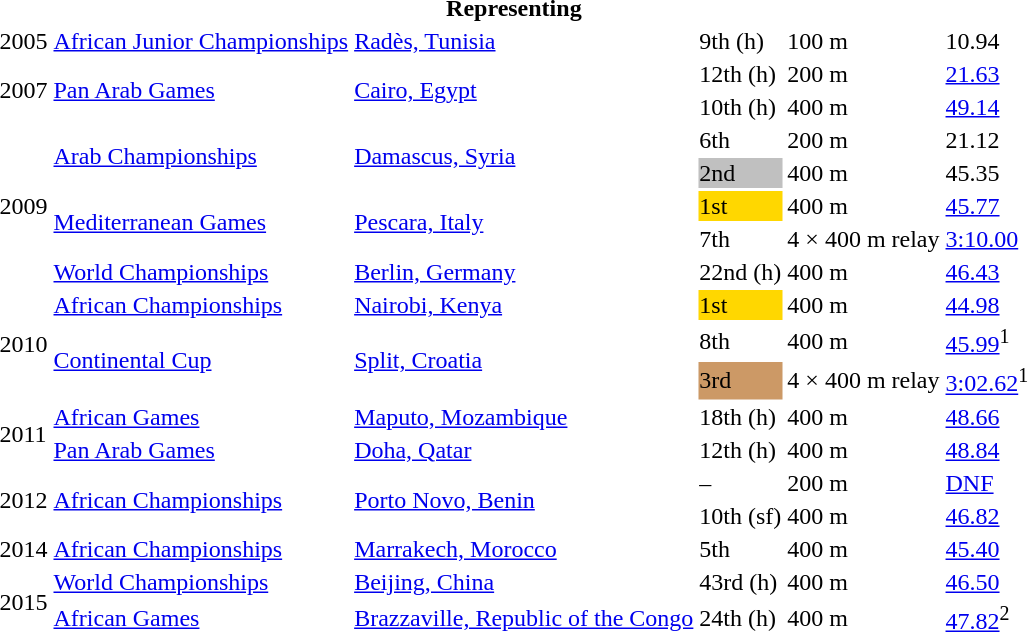<table>
<tr>
<th colspan="6">Representing </th>
</tr>
<tr>
<td>2005</td>
<td><a href='#'>African Junior Championships</a></td>
<td><a href='#'>Radès, Tunisia</a></td>
<td>9th (h)</td>
<td>100 m</td>
<td>10.94</td>
</tr>
<tr>
<td rowspan=2>2007</td>
<td rowspan=2><a href='#'>Pan Arab Games</a></td>
<td rowspan=2><a href='#'>Cairo, Egypt</a></td>
<td>12th (h)</td>
<td>200 m</td>
<td><a href='#'>21.63</a></td>
</tr>
<tr>
<td>10th (h)</td>
<td>400 m</td>
<td><a href='#'>49.14</a></td>
</tr>
<tr>
<td rowspan=5>2009</td>
<td rowspan=2><a href='#'>Arab Championships</a></td>
<td rowspan=2><a href='#'>Damascus, Syria</a></td>
<td>6th</td>
<td>200 m</td>
<td>21.12</td>
</tr>
<tr>
<td bgcolor=silver>2nd</td>
<td>400 m</td>
<td>45.35</td>
</tr>
<tr>
<td rowspan=2><a href='#'>Mediterranean Games</a></td>
<td rowspan=2><a href='#'>Pescara, Italy</a></td>
<td bgcolor=gold>1st</td>
<td>400 m</td>
<td><a href='#'>45.77</a></td>
</tr>
<tr>
<td>7th</td>
<td>4 × 400 m relay</td>
<td><a href='#'>3:10.00</a></td>
</tr>
<tr>
<td><a href='#'>World Championships</a></td>
<td><a href='#'>Berlin, Germany</a></td>
<td>22nd (h)</td>
<td>400 m</td>
<td><a href='#'>46.43</a></td>
</tr>
<tr>
<td rowspan=3>2010</td>
<td><a href='#'>African Championships</a></td>
<td><a href='#'>Nairobi, Kenya</a></td>
<td bgcolor=gold>1st</td>
<td>400 m</td>
<td><a href='#'>44.98</a></td>
</tr>
<tr>
<td rowspan=2><a href='#'>Continental Cup</a></td>
<td rowspan=2><a href='#'>Split, Croatia</a></td>
<td>8th</td>
<td>400 m</td>
<td><a href='#'>45.99</a><sup>1</sup></td>
</tr>
<tr>
<td bgcolor=cc9966>3rd</td>
<td>4 × 400 m relay</td>
<td><a href='#'>3:02.62</a><sup>1</sup></td>
</tr>
<tr>
<td rowspan=2>2011</td>
<td><a href='#'>African Games</a></td>
<td><a href='#'>Maputo, Mozambique</a></td>
<td>18th (h)</td>
<td>400 m</td>
<td><a href='#'>48.66</a></td>
</tr>
<tr>
<td><a href='#'>Pan Arab Games</a></td>
<td><a href='#'>Doha, Qatar</a></td>
<td>12th (h)</td>
<td>400 m</td>
<td><a href='#'>48.84</a></td>
</tr>
<tr>
<td rowspan=2>2012</td>
<td rowspan=2><a href='#'>African Championships</a></td>
<td rowspan=2><a href='#'>Porto Novo, Benin</a></td>
<td>–</td>
<td>200 m</td>
<td><a href='#'>DNF</a></td>
</tr>
<tr>
<td>10th (sf)</td>
<td>400 m</td>
<td><a href='#'>46.82</a></td>
</tr>
<tr>
<td>2014</td>
<td><a href='#'>African Championships</a></td>
<td><a href='#'>Marrakech, Morocco</a></td>
<td>5th</td>
<td>400 m</td>
<td><a href='#'>45.40</a></td>
</tr>
<tr>
<td rowspan=2>2015</td>
<td><a href='#'>World Championships</a></td>
<td><a href='#'>Beijing, China</a></td>
<td>43rd (h)</td>
<td>400 m</td>
<td><a href='#'>46.50</a></td>
</tr>
<tr>
<td><a href='#'>African Games</a></td>
<td><a href='#'>Brazzaville, Republic of the Congo</a></td>
<td>24th (h)</td>
<td>400 m</td>
<td><a href='#'>47.82</a><sup>2</sup></td>
</tr>
</table>
